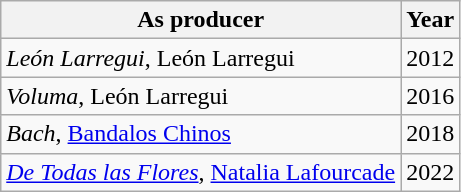<table class="wikitable">
<tr>
<th>As producer</th>
<th>Year</th>
</tr>
<tr>
<td><em>León Larregui</em>, León Larregui</td>
<td>2012</td>
</tr>
<tr>
<td><em>Voluma</em>, León Larregui</td>
<td>2016</td>
</tr>
<tr>
<td><em>Bach</em>, <a href='#'>Bandalos Chinos</a></td>
<td>2018</td>
</tr>
<tr>
<td><em><a href='#'>De Todas las Flores</a></em>, <a href='#'>Natalia Lafourcade</a></td>
<td>2022</td>
</tr>
</table>
